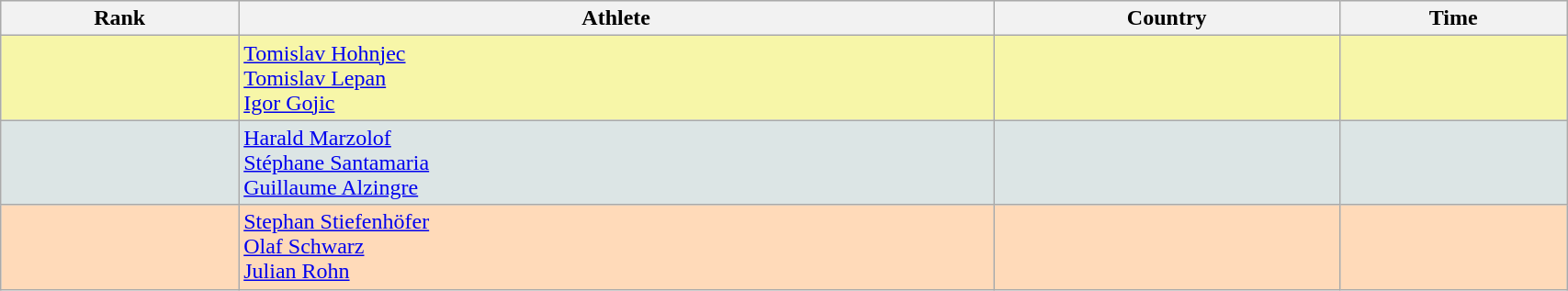<table class="wikitable" width=90% style="font-size:100%; text-align:left;">
<tr bgcolor="#EFEFEF">
<th>Rank</th>
<th>Athlete</th>
<th>Country</th>
<th>Time</th>
</tr>
<tr bgcolor="#F7F6A8" >
<td align=center></td>
<td><a href='#'>Tomislav Hohnjec</a><br><a href='#'>Tomislav Lepan</a><br><a href='#'>Igor Gojic</a></td>
<td></td>
<td align="right"></td>
</tr>
<tr bgcolor="#DCE5E5">
<td align=center></td>
<td><a href='#'>Harald Marzolof</a><br><a href='#'>Stéphane Santamaria</a><br><a href='#'>Guillaume Alzingre</a></td>
<td></td>
<td align="right"></td>
</tr>
<tr bgcolor="#FFDAB9">
<td align=center></td>
<td><a href='#'>Stephan Stiefenhöfer</a><br><a href='#'>Olaf Schwarz</a><br><a href='#'>Julian Rohn</a></td>
<td></td>
<td align="right"></td>
</tr>
</table>
